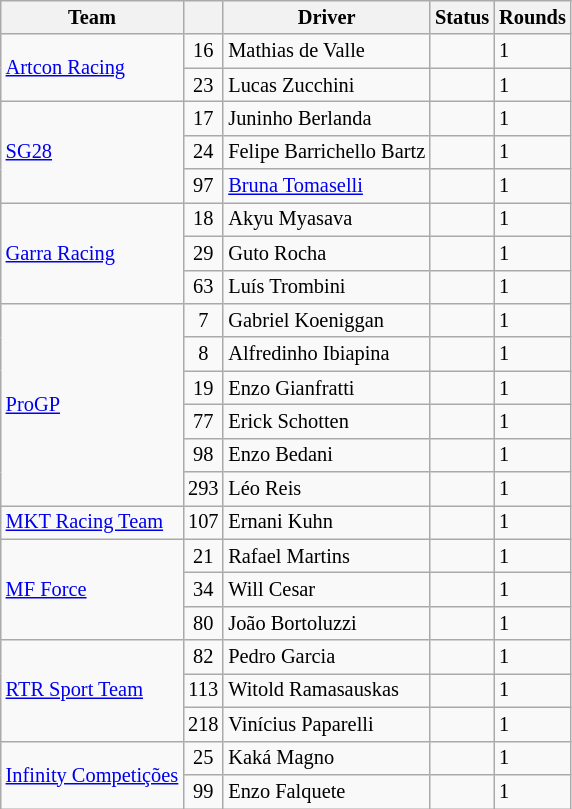<table class="wikitable" style="font-size: 85%;">
<tr>
<th>Team</th>
<th></th>
<th>Driver</th>
<th>Status</th>
<th>Rounds</th>
</tr>
<tr>
<td rowspan="2"><a href='#'>Artcon Racing</a></td>
<td align="center">16</td>
<td> Mathias de Valle</td>
<td></td>
<td>1</td>
</tr>
<tr>
<td align=center>23</td>
<td> Lucas Zucchini</td>
<td align=center></td>
<td>1</td>
</tr>
<tr>
<td rowspan="3"><a href='#'>SG28</a></td>
<td align="center">17</td>
<td> Juninho Berlanda</td>
<td align="center"></td>
<td>1</td>
</tr>
<tr>
<td align="center">24</td>
<td> Felipe Barrichello Bartz</td>
<td></td>
<td>1</td>
</tr>
<tr>
<td align="center">97</td>
<td> <a href='#'>Bruna Tomaselli</a></td>
<td align="center"></td>
<td>1</td>
</tr>
<tr>
<td rowspan="3"><a href='#'>Garra Racing</a></td>
<td align="center">18</td>
<td> Akyu Myasava</td>
<td></td>
<td>1</td>
</tr>
<tr>
<td align="center">29</td>
<td> Guto Rocha</td>
<td></td>
<td>1</td>
</tr>
<tr>
<td align="center">63</td>
<td> Luís Trombini</td>
<td align="center"></td>
<td>1</td>
</tr>
<tr>
<td rowspan="6"><a href='#'>ProGP</a></td>
<td align="center">7</td>
<td> Gabriel Koeniggan</td>
<td align="center"></td>
<td>1</td>
</tr>
<tr>
<td align="center">8</td>
<td> Alfredinho Ibiapina</td>
<td></td>
<td>1</td>
</tr>
<tr>
<td align="center">19</td>
<td> Enzo Gianfratti</td>
<td align="center"></td>
<td>1</td>
</tr>
<tr>
<td align="center">77</td>
<td> Erick Schotten</td>
<td></td>
<td>1</td>
</tr>
<tr>
<td align="center">98</td>
<td> Enzo Bedani</td>
<td></td>
<td>1</td>
</tr>
<tr>
<td align="center">293</td>
<td> Léo Reis</td>
<td></td>
<td>1</td>
</tr>
<tr>
<td><a href='#'>MKT Racing Team</a></td>
<td align="center">107</td>
<td> Ernani Kuhn</td>
<td></td>
<td>1</td>
</tr>
<tr>
<td rowspan="3"><a href='#'>MF Force</a></td>
<td align="center">21</td>
<td> Rafael Martins</td>
<td></td>
<td>1</td>
</tr>
<tr>
<td align="center">34</td>
<td> Will Cesar</td>
<td align="center"></td>
<td>1</td>
</tr>
<tr>
<td align="center">80</td>
<td> João Bortoluzzi</td>
<td align="center"></td>
<td>1</td>
</tr>
<tr>
<td rowspan="3"><a href='#'>RTR Sport Team</a></td>
<td align="center">82</td>
<td> Pedro Garcia</td>
<td align="center"></td>
<td>1</td>
</tr>
<tr>
<td align="center">113</td>
<td> Witold Ramasauskas</td>
<td align="center"></td>
<td>1</td>
</tr>
<tr>
<td align="center">218</td>
<td> Vinícius Paparelli</td>
<td></td>
<td>1</td>
</tr>
<tr>
<td rowspan="2"><a href='#'>Infinity Competições</a></td>
<td align="center">25</td>
<td> Kaká Magno</td>
<td align="center"></td>
<td>1</td>
</tr>
<tr>
<td align="center">99</td>
<td> Enzo Falquete</td>
<td align="center"></td>
<td>1</td>
</tr>
</table>
